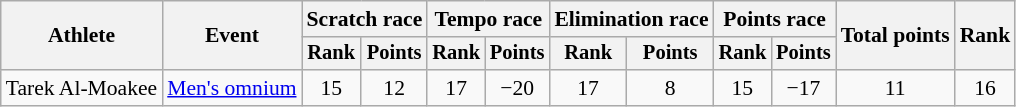<table class=wikitable style=font-size:90%;text-align:center>
<tr>
<th rowspan="2">Athlete</th>
<th rowspan="2">Event</th>
<th colspan=2>Scratch race</th>
<th colspan=2>Tempo race</th>
<th colspan=2>Elimination race</th>
<th colspan=2>Points race</th>
<th rowspan=2>Total points</th>
<th rowspan=2>Rank</th>
</tr>
<tr style="font-size:95%">
<th>Rank</th>
<th>Points</th>
<th>Rank</th>
<th>Points</th>
<th>Rank</th>
<th>Points</th>
<th>Rank</th>
<th>Points</th>
</tr>
<tr>
<td align=left>Tarek Al-Moakee</td>
<td align=left><a href='#'>Men's omnium</a></td>
<td>15</td>
<td>12</td>
<td>17</td>
<td>−20</td>
<td>17</td>
<td>8</td>
<td>15</td>
<td>−17</td>
<td>11</td>
<td>16</td>
</tr>
</table>
